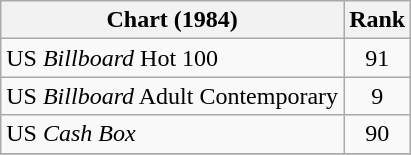<table class="wikitable sortable">
<tr>
<th>Chart (1984)</th>
<th style="text-align:center;">Rank</th>
</tr>
<tr>
<td>US <em>Billboard</em> Hot 100</td>
<td style="text-align:center;">91</td>
</tr>
<tr>
<td>US <em>Billboard</em> Adult Contemporary</td>
<td style="text-align:center;">9</td>
</tr>
<tr>
<td>US <em>Cash Box</em></td>
<td style="text-align:center;">90</td>
</tr>
<tr>
</tr>
</table>
